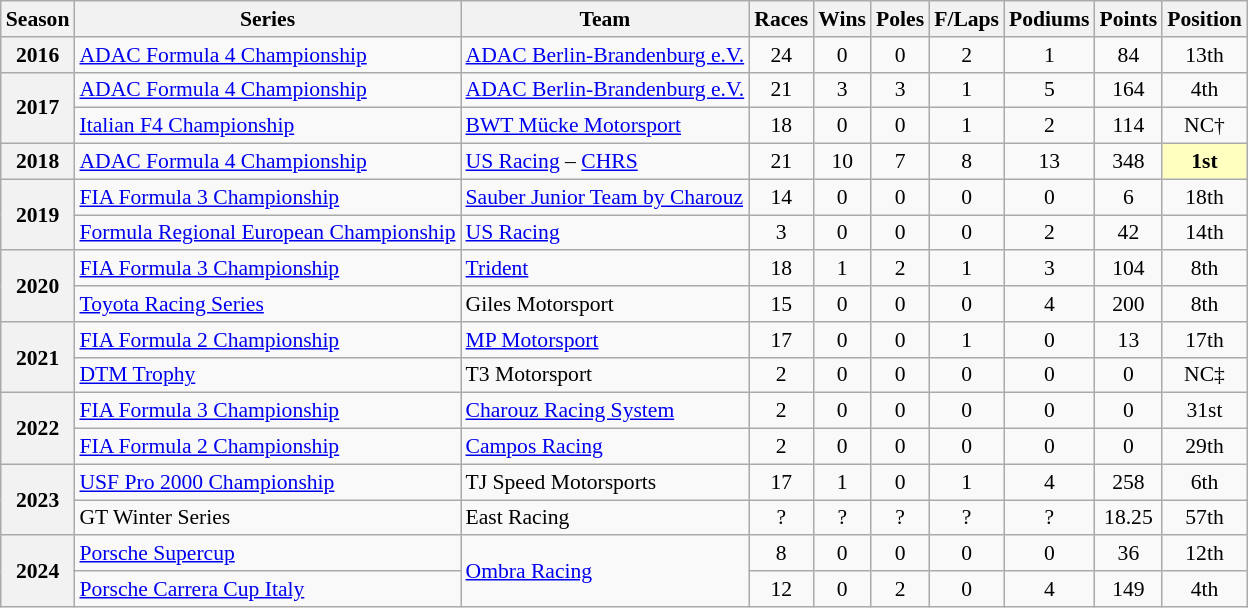<table class="wikitable" style="font-size: 90%; text-align:center">
<tr>
<th>Season</th>
<th>Series</th>
<th>Team</th>
<th>Races</th>
<th>Wins</th>
<th>Poles</th>
<th>F/Laps</th>
<th>Podiums</th>
<th>Points</th>
<th>Position</th>
</tr>
<tr>
<th>2016</th>
<td align=left><a href='#'>ADAC Formula 4 Championship</a></td>
<td align=left><a href='#'>ADAC Berlin-Brandenburg e.V.</a></td>
<td>24</td>
<td>0</td>
<td>0</td>
<td>2</td>
<td>1</td>
<td>84</td>
<td>13th</td>
</tr>
<tr>
<th rowspan=2>2017</th>
<td align=left><a href='#'>ADAC Formula 4 Championship</a></td>
<td align=left><a href='#'>ADAC Berlin-Brandenburg e.V.</a></td>
<td>21</td>
<td>3</td>
<td>3</td>
<td>1</td>
<td>5</td>
<td>164</td>
<td>4th</td>
</tr>
<tr>
<td align=left><a href='#'>Italian F4 Championship</a></td>
<td align=left><a href='#'>BWT Mücke Motorsport</a></td>
<td>18</td>
<td>0</td>
<td>0</td>
<td>1</td>
<td>2</td>
<td>114</td>
<td>NC†</td>
</tr>
<tr>
<th>2018</th>
<td align=left><a href='#'>ADAC Formula 4 Championship</a></td>
<td align=left><a href='#'>US Racing</a> – <a href='#'>CHRS</a></td>
<td>21</td>
<td>10</td>
<td>7</td>
<td>8</td>
<td>13</td>
<td>348</td>
<td style="background:#ffffbf;"><strong>1st</strong></td>
</tr>
<tr>
<th rowspan=2>2019</th>
<td align=left><a href='#'>FIA Formula 3 Championship</a></td>
<td align=left nowrap><a href='#'>Sauber Junior Team by Charouz</a></td>
<td>14</td>
<td>0</td>
<td>0</td>
<td>0</td>
<td>0</td>
<td>6</td>
<td>18th</td>
</tr>
<tr>
<td align=left nowrap><a href='#'>Formula Regional European Championship</a></td>
<td align=left><a href='#'>US Racing</a></td>
<td>3</td>
<td>0</td>
<td>0</td>
<td>0</td>
<td>2</td>
<td>42</td>
<td>14th</td>
</tr>
<tr>
<th rowspan=2>2020</th>
<td align=left><a href='#'>FIA Formula 3 Championship</a></td>
<td align=left><a href='#'>Trident</a></td>
<td>18</td>
<td>1</td>
<td>2</td>
<td>1</td>
<td>3</td>
<td>104</td>
<td>8th</td>
</tr>
<tr>
<td align=left><a href='#'>Toyota Racing Series</a></td>
<td align=left>Giles Motorsport</td>
<td>15</td>
<td>0</td>
<td>0</td>
<td>0</td>
<td>4</td>
<td>200</td>
<td>8th</td>
</tr>
<tr>
<th rowspan=2>2021</th>
<td align=left><a href='#'>FIA Formula 2 Championship</a></td>
<td align=left><a href='#'>MP Motorsport</a></td>
<td>17</td>
<td>0</td>
<td>0</td>
<td>1</td>
<td>0</td>
<td>13</td>
<td>17th</td>
</tr>
<tr>
<td align=left><a href='#'>DTM Trophy</a></td>
<td align=left>T3 Motorsport</td>
<td>2</td>
<td>0</td>
<td>0</td>
<td>0</td>
<td>0</td>
<td>0</td>
<td>NC‡</td>
</tr>
<tr>
<th rowspan="2">2022</th>
<td align=left><a href='#'>FIA Formula 3 Championship</a></td>
<td align=left><a href='#'>Charouz Racing System</a></td>
<td>2</td>
<td>0</td>
<td>0</td>
<td>0</td>
<td>0</td>
<td>0</td>
<td>31st</td>
</tr>
<tr>
<td align=left><a href='#'>FIA Formula 2 Championship</a></td>
<td align=left><a href='#'>Campos Racing</a></td>
<td>2</td>
<td>0</td>
<td>0</td>
<td>0</td>
<td>0</td>
<td>0</td>
<td>29th</td>
</tr>
<tr>
<th rowspan="2">2023</th>
<td align=left><a href='#'>USF Pro 2000 Championship</a></td>
<td align=left>TJ Speed Motorsports</td>
<td>17</td>
<td>1</td>
<td>0</td>
<td>1</td>
<td>4</td>
<td>258</td>
<td>6th</td>
</tr>
<tr>
<td align=left>GT Winter Series</td>
<td align=left>East Racing</td>
<td>?</td>
<td>?</td>
<td>?</td>
<td>?</td>
<td>?</td>
<td>18.25</td>
<td>57th</td>
</tr>
<tr>
<th rowspan="2">2024</th>
<td align=left><a href='#'>Porsche Supercup</a></td>
<td rowspan="2" align="left"><a href='#'>Ombra Racing</a></td>
<td>8</td>
<td>0</td>
<td>0</td>
<td>0</td>
<td>0</td>
<td>36</td>
<td>12th</td>
</tr>
<tr>
<td align=left><a href='#'>Porsche Carrera Cup Italy</a></td>
<td>12</td>
<td>0</td>
<td>2</td>
<td>0</td>
<td>4</td>
<td>149</td>
<td>4th</td>
</tr>
</table>
